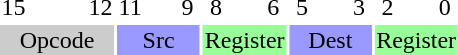<table style="text-align:center;">
<tr>
<td style="width:15px;">15</td>
<td style="width:15px;"></td>
<td style="width:15px;"></td>
<td style="width:15px;">12</td>
<td style="width:15px;">11</td>
<td style="width:15px;"></td>
<td style="width:15px;">9</td>
<td style="width:15px;">8</td>
<td style="width:15px;"></td>
<td style="width:15px;">6</td>
<td style="width:15px;">5</td>
<td style="width:15px;"></td>
<td style="width:15px;">3</td>
<td style="width:15px;">2</td>
<td style="width:15px;"></td>
<td style="width:15px;">0</td>
</tr>
<tr>
<td colspan="4" style="background-color:#CCC;">Opcode</td>
<td colspan="3" style="background-color:#99F;">Src</td>
<td colspan="3" style="background-color:#9F9;">Register</td>
<td colspan="3" style="background-color:#99F;">Dest</td>
<td colspan="3" style="background-color:#9F9;">Register</td>
</tr>
</table>
